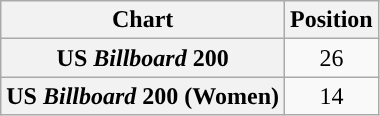<table class="wikitable sortable plainrowheaders" style="text-align:center;">
<tr>
<th scope="col">Chart</th>
<th scope="col">Position</th>
</tr>
<tr>
<th scope="row">US <em>Billboard</em> 200</th>
<td>26</td>
</tr>
<tr>
<th scope="row">US <em>Billboard</em> 200 (Women)</th>
<td>14</td>
</tr>
</table>
